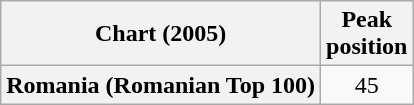<table class="wikitable plainrowheaders unsortable">
<tr>
<th>Chart (2005)</th>
<th>Peak<br>position</th>
</tr>
<tr>
<th scope="row">Romania (Romanian Top 100)</th>
<td style="text-align:center;">45</td>
</tr>
</table>
